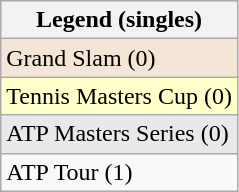<table class="wikitable sortable mw-collapsible mw-collapsed">
<tr>
<th>Legend (singles)</th>
</tr>
<tr style="background:#f3e6d7;">
<td>Grand Slam (0)</td>
</tr>
<tr style="background:#ffffcc;">
<td>Tennis Masters Cup (0)</td>
</tr>
<tr style="background:#e9e9e9;">
<td>ATP Masters Series (0)</td>
</tr>
<tr>
<td>ATP Tour (1)</td>
</tr>
</table>
